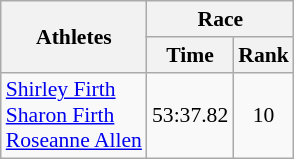<table class="wikitable" border="1" style="font-size:90%">
<tr>
<th rowspan=2>Athletes</th>
<th colspan=2>Race</th>
</tr>
<tr>
<th>Time</th>
<th>Rank</th>
</tr>
<tr>
<td><a href='#'>Shirley Firth</a><br><a href='#'>Sharon Firth</a><br><a href='#'>Roseanne Allen</a></td>
<td align=center>53:37.82</td>
<td align=center>10</td>
</tr>
</table>
